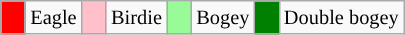<table class="wikitable" span=50 style="font-size:85%;">
<tr>
<td style="background: Red;" width=10></td>
<td>Eagle</td>
<td style="background: Pink;" width=10></td>
<td>Birdie</td>
<td style="background: PaleGreen;" width=10></td>
<td>Bogey</td>
<td style="background: Green;" width=10></td>
<td>Double bogey</td>
</tr>
</table>
